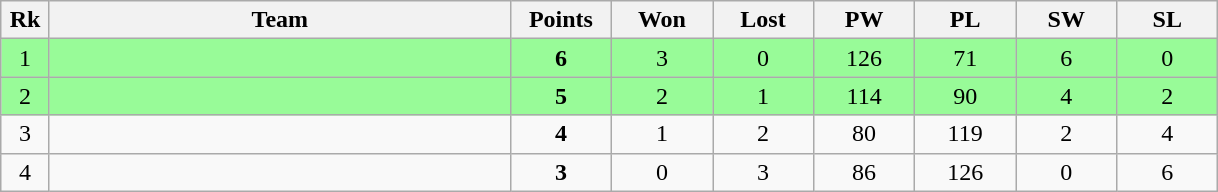<table class=wikitable style=text-align:center>
<tr>
<th width=25>Rk</th>
<th width=300>Team</th>
<th width=60>Points</th>
<th width=60>Won</th>
<th width=60>Lost</th>
<th width=60>PW</th>
<th width=60>PL</th>
<th width=60>SW</th>
<th width=60>SL</th>
</tr>
<tr bgcolor="#98fb98">
<td>1</td>
<td align=left></td>
<td><strong>6</strong></td>
<td>3</td>
<td>0</td>
<td>126</td>
<td>71</td>
<td>6</td>
<td>0</td>
</tr>
<tr bgcolor="#98fb98">
<td>2</td>
<td align=left></td>
<td><strong>5</strong></td>
<td>2</td>
<td>1</td>
<td>114</td>
<td>90</td>
<td>4</td>
<td>2</td>
</tr>
<tr>
<td>3</td>
<td align=left></td>
<td><strong>4</strong></td>
<td>1</td>
<td>2</td>
<td>80</td>
<td>119</td>
<td>2</td>
<td>4</td>
</tr>
<tr>
<td>4</td>
<td align=left></td>
<td><strong>3</strong></td>
<td>0</td>
<td>3</td>
<td>86</td>
<td>126</td>
<td>0</td>
<td>6</td>
</tr>
</table>
